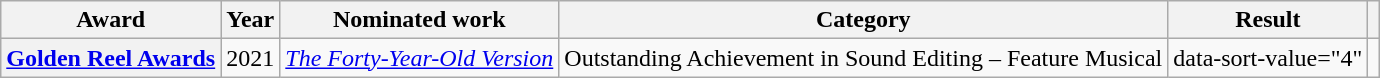<table class="wikitable sortable plainrowheaders" summary="">
<tr>
<th scope="col">Award</th>
<th scope="col">Year</th>
<th scope="col">Nominated work</th>
<th scope="col">Category</th>
<th scope="col">Result</th>
<th scope="col" class="unsortable"></th>
</tr>
<tr>
<th scope="row"><a href='#'>Golden Reel Awards</a></th>
<td align="center">2021</td>
<td><em><a href='#'>The Forty-Year-Old Version</a></em></td>
<td>Outstanding Achievement in Sound Editing – Feature Musical</td>
<td>data-sort-value="4" </td>
<td align="center"></td>
</tr>
</table>
